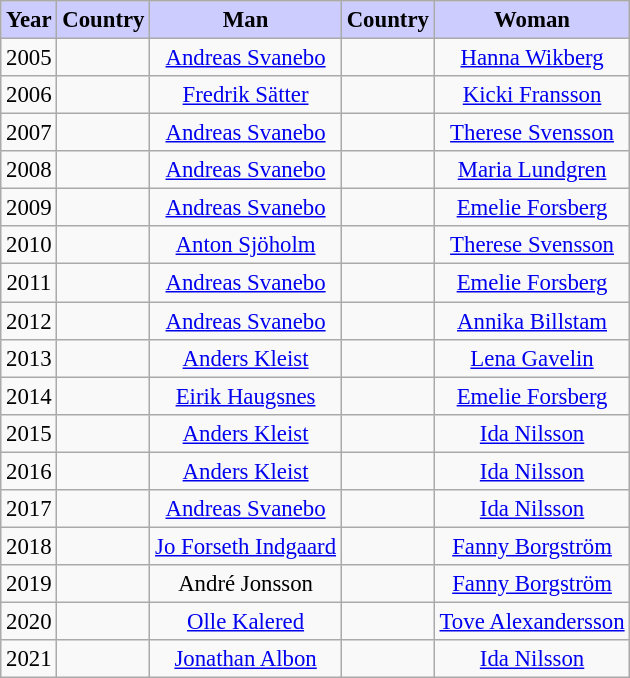<table class="wikitable" style="font-size:95%; text-align:center;">
<tr>
<th style="background:#ccccff">Year</th>
<th style="background:#ccccff">Country</th>
<th style="background:#ccccff">Man</th>
<th style="background:#ccccff">Country</th>
<th style="background:#ccccff">Woman</th>
</tr>
<tr>
<td>2005</td>
<td align=left></td>
<td><a href='#'>Andreas Svanebo</a></td>
<td align=left></td>
<td><a href='#'>Hanna Wikberg</a></td>
</tr>
<tr>
<td>2006</td>
<td align=left></td>
<td><a href='#'>Fredrik Sätter</a></td>
<td align=left></td>
<td><a href='#'>Kicki Fransson</a></td>
</tr>
<tr>
<td>2007</td>
<td align=left></td>
<td><a href='#'>Andreas Svanebo</a></td>
<td align=left></td>
<td><a href='#'>Therese Svensson</a></td>
</tr>
<tr>
<td>2008</td>
<td align=left></td>
<td><a href='#'>Andreas Svanebo</a></td>
<td align=left></td>
<td><a href='#'>Maria Lundgren</a></td>
</tr>
<tr>
<td>2009</td>
<td align=left></td>
<td><a href='#'>Andreas Svanebo</a></td>
<td align=left></td>
<td><a href='#'>Emelie Forsberg</a></td>
</tr>
<tr>
<td>2010</td>
<td align=left></td>
<td><a href='#'>Anton Sjöholm</a></td>
<td align=left></td>
<td><a href='#'>Therese Svensson</a></td>
</tr>
<tr>
<td>2011</td>
<td align=left></td>
<td><a href='#'>Andreas Svanebo</a></td>
<td align=left></td>
<td><a href='#'>Emelie Forsberg</a></td>
</tr>
<tr>
<td>2012</td>
<td align=left></td>
<td><a href='#'>Andreas Svanebo</a></td>
<td align=left></td>
<td><a href='#'>Annika Billstam</a></td>
</tr>
<tr>
<td>2013</td>
<td align=left></td>
<td><a href='#'>Anders Kleist</a></td>
<td align=left></td>
<td><a href='#'>Lena Gavelin</a></td>
</tr>
<tr>
<td>2014</td>
<td align=left></td>
<td><a href='#'>Eirik Haugsnes</a></td>
<td align=left></td>
<td><a href='#'>Emelie Forsberg</a></td>
</tr>
<tr>
<td>2015</td>
<td align=left></td>
<td><a href='#'>Anders Kleist</a></td>
<td align=left></td>
<td><a href='#'>Ida Nilsson</a></td>
</tr>
<tr>
<td>2016</td>
<td align=left></td>
<td><a href='#'>Anders Kleist</a></td>
<td align=left></td>
<td><a href='#'>Ida Nilsson</a></td>
</tr>
<tr>
<td>2017</td>
<td align=left></td>
<td><a href='#'>Andreas Svanebo</a></td>
<td align=left></td>
<td><a href='#'>Ida Nilsson</a></td>
</tr>
<tr>
<td>2018</td>
<td align=left></td>
<td><a href='#'>Jo Forseth Indgaard</a></td>
<td align=left></td>
<td><a href='#'>Fanny Borgström</a></td>
</tr>
<tr>
<td>2019</td>
<td align=left></td>
<td>André Jonsson</td>
<td align=left></td>
<td><a href='#'>Fanny Borgström</a></td>
</tr>
<tr>
<td>2020</td>
<td align=left></td>
<td><a href='#'>Olle Kalered</a></td>
<td align=left></td>
<td><a href='#'>Tove Alexandersson</a></td>
</tr>
<tr>
<td>2021</td>
<td align=left></td>
<td><a href='#'>Jonathan Albon</a></td>
<td align=left></td>
<td><a href='#'>Ida Nilsson</a></td>
</tr>
</table>
